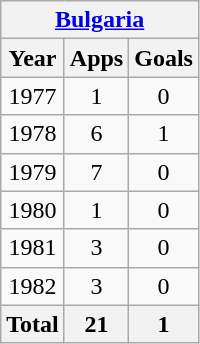<table class="wikitable" style="text-align:center">
<tr>
<th colspan=3><a href='#'>Bulgaria</a></th>
</tr>
<tr>
<th>Year</th>
<th>Apps</th>
<th>Goals</th>
</tr>
<tr>
<td>1977</td>
<td>1</td>
<td>0</td>
</tr>
<tr>
<td>1978</td>
<td>6</td>
<td>1</td>
</tr>
<tr>
<td>1979</td>
<td>7</td>
<td>0</td>
</tr>
<tr>
<td>1980</td>
<td>1</td>
<td>0</td>
</tr>
<tr>
<td>1981</td>
<td>3</td>
<td>0</td>
</tr>
<tr>
<td>1982</td>
<td>3</td>
<td>0</td>
</tr>
<tr>
<th>Total</th>
<th>21</th>
<th>1</th>
</tr>
</table>
